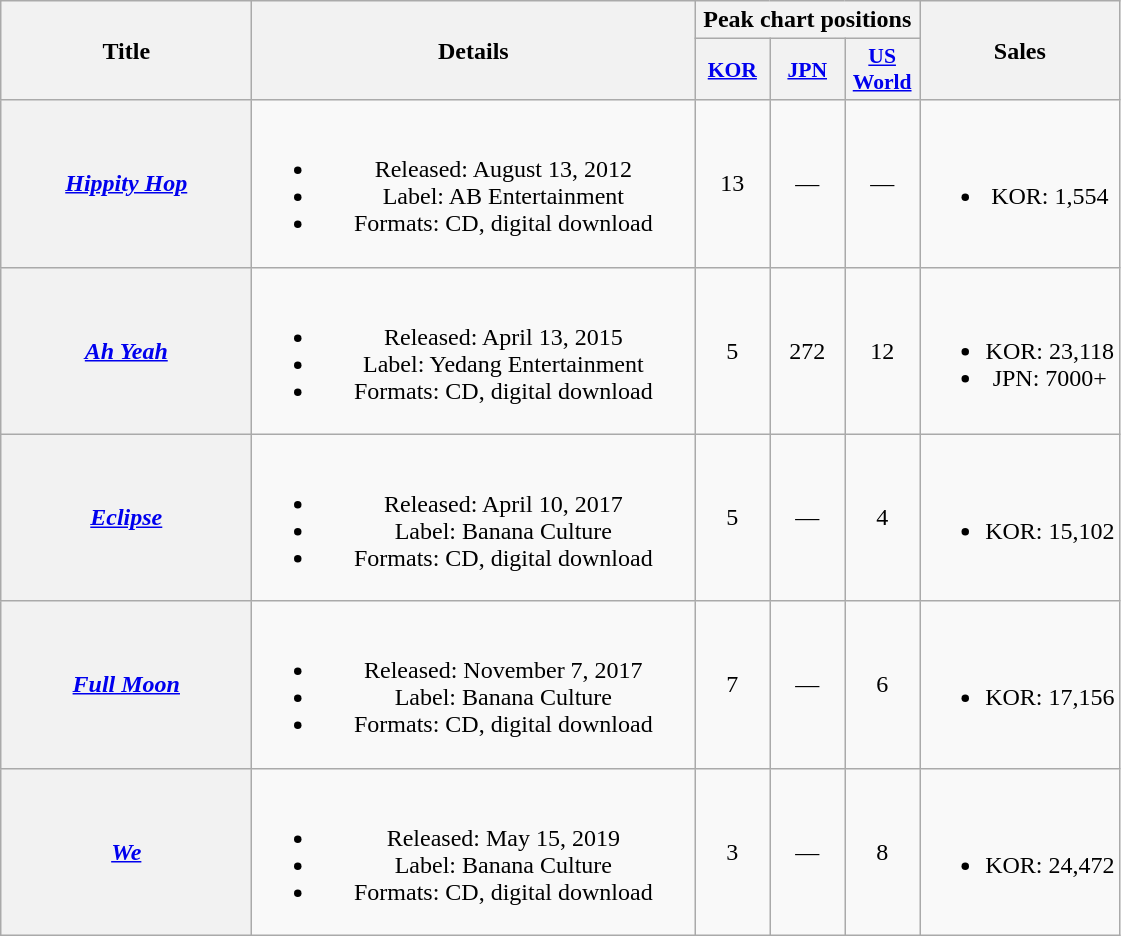<table class="wikitable plainrowheaders" style="text-align:center">
<tr>
<th scope="col" rowspan="2" style="width:10em">Title</th>
<th scope="col" rowspan="2" style="width:18em">Details</th>
<th scope="col" colspan="3">Peak chart positions</th>
<th scope="col" rowspan="2">Sales</th>
</tr>
<tr>
<th scope="col" style="width:3em;font-size:90%"><a href='#'>KOR</a><br></th>
<th scope="col" style="width:3em;font-size:90%"><a href='#'>JPN</a><br></th>
<th scope="col" style="width:3em;font-size:90%"><a href='#'>US<br>World</a><br></th>
</tr>
<tr>
<th scope="row"><em><a href='#'>Hippity Hop</a></em></th>
<td><br><ul><li>Released: August 13, 2012 </li><li>Label: AB Entertainment</li><li>Formats: CD, digital download</li></ul></td>
<td>13</td>
<td>—</td>
<td>—</td>
<td><br><ul><li>KOR: 1,554</li></ul></td>
</tr>
<tr>
<th scope="row"><em><a href='#'>Ah Yeah</a></em></th>
<td><br><ul><li>Released: April 13, 2015 </li><li>Label: Yedang Entertainment</li><li>Formats: CD, digital download</li></ul></td>
<td>5</td>
<td>272</td>
<td>12</td>
<td><br><ul><li>KOR: 23,118</li><li>JPN: 7000+</li></ul></td>
</tr>
<tr>
<th scope="row"><em><a href='#'>Eclipse</a></em></th>
<td><br><ul><li>Released: April 10, 2017 </li><li>Label: Banana Culture</li><li>Formats: CD, digital download</li></ul></td>
<td>5</td>
<td>—</td>
<td>4</td>
<td><br><ul><li>KOR: 15,102</li></ul></td>
</tr>
<tr>
<th scope="row"><em><a href='#'>Full Moon</a></em></th>
<td><br><ul><li>Released: November 7, 2017 </li><li>Label: Banana Culture</li><li>Formats: CD, digital download</li></ul></td>
<td>7</td>
<td>—</td>
<td>6</td>
<td><br><ul><li>KOR: 17,156</li></ul></td>
</tr>
<tr>
<th scope="row"><em><a href='#'>We</a></em></th>
<td><br><ul><li>Released: May 15, 2019 </li><li>Label: Banana Culture</li><li>Formats: CD, digital download</li></ul></td>
<td>3</td>
<td>—</td>
<td>8</td>
<td><br><ul><li>KOR: 24,472</li></ul></td>
</tr>
</table>
